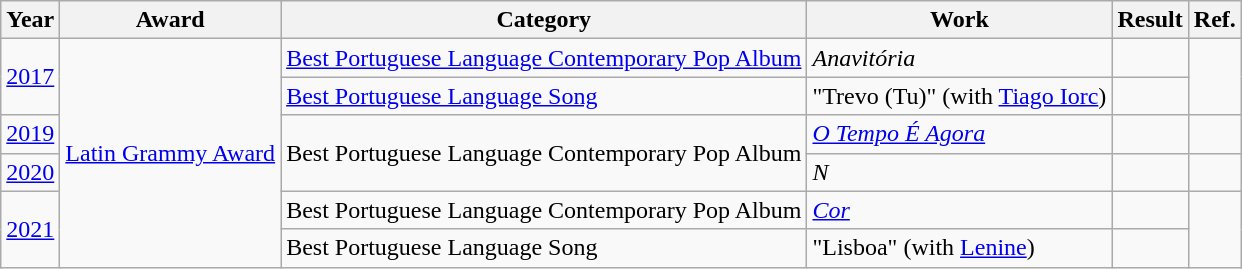<table class="wikitable">
<tr>
<th>Year</th>
<th>Award</th>
<th>Category</th>
<th>Work</th>
<th>Result</th>
<th>Ref.</th>
</tr>
<tr>
<td rowspan="2"><a href='#'>2017</a></td>
<td rowspan="6"><a href='#'>Latin Grammy Award</a></td>
<td><a href='#'>Best Portuguese Language Contemporary Pop Album</a></td>
<td><em>Anavitória</em></td>
<td></td>
<td rowspan="2"></td>
</tr>
<tr>
<td><a href='#'>Best Portuguese Language Song</a></td>
<td>"Trevo (Tu)" (with <a href='#'>Tiago Iorc</a>)</td>
<td></td>
</tr>
<tr>
<td><a href='#'>2019</a></td>
<td rowspan="2">Best Portuguese Language Contemporary Pop Album</td>
<td><em><a href='#'>O Tempo É Agora</a></em></td>
<td></td>
<td></td>
</tr>
<tr>
<td><a href='#'>2020</a></td>
<td><em>N</em></td>
<td></td>
<td></td>
</tr>
<tr>
<td rowspan="2"><a href='#'>2021</a></td>
<td>Best Portuguese Language Contemporary Pop Album</td>
<td><em><a href='#'>Cor</a></em></td>
<td></td>
<td rowspan="2"></td>
</tr>
<tr>
<td>Best Portuguese Language Song</td>
<td>"Lisboa" (with <a href='#'>Lenine</a>)</td>
<td></td>
</tr>
</table>
